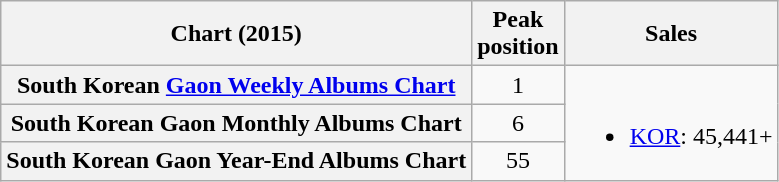<table class="wikitable sortable plainrowheaders" style="text-align:center;">
<tr>
<th scope="col">Chart (2015)</th>
<th scope="col">Peak<br>position</th>
<th scope="col">Sales</th>
</tr>
<tr>
<th scope="row">South Korean <a href='#'>Gaon Weekly Albums Chart</a></th>
<td>1</td>
<td rowspan="4"><br><ul><li><a href='#'>KOR</a>: 45,441+</li></ul></td>
</tr>
<tr>
<th scope="row">South Korean Gaon Monthly Albums Chart</th>
<td>6</td>
</tr>
<tr>
<th scope="row">South Korean Gaon Year-End Albums Chart</th>
<td>55</td>
</tr>
</table>
